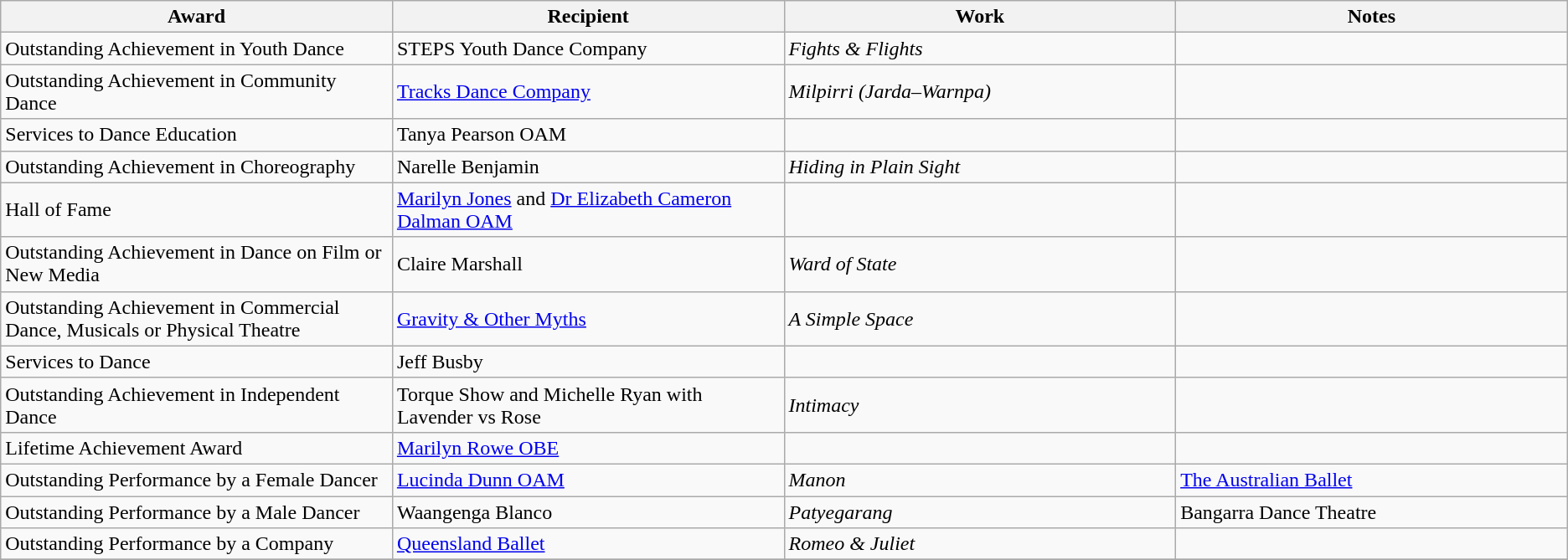<table class="wikitable">
<tr>
<th width="25%">Award</th>
<th width="25%">Recipient</th>
<th width="25%">Work</th>
<th width="25%">Notes</th>
</tr>
<tr>
<td>Outstanding Achievement in Youth Dance</td>
<td>STEPS Youth Dance Company</td>
<td><em>Fights & Flights</em></td>
<td></td>
</tr>
<tr>
<td>Outstanding Achievement in Community Dance</td>
<td><a href='#'>Tracks Dance Company</a></td>
<td><em>Milpirri (Jarda–Warnpa)</em></td>
<td></td>
</tr>
<tr>
<td>Services to Dance Education</td>
<td>Tanya Pearson OAM</td>
<td></td>
<td></td>
</tr>
<tr>
<td>Outstanding Achievement in Choreography</td>
<td>Narelle Benjamin</td>
<td><em>Hiding in Plain Sight</em></td>
<td></td>
</tr>
<tr>
<td>Hall of Fame</td>
<td><a href='#'>Marilyn Jones</a> and <a href='#'>Dr Elizabeth Cameron Dalman OAM</a></td>
<td></td>
<td></td>
</tr>
<tr>
<td>Outstanding Achievement in Dance on Film or New Media</td>
<td>Claire Marshall</td>
<td><em>Ward of State</em></td>
<td></td>
</tr>
<tr>
<td>Outstanding Achievement in Commercial Dance, Musicals or Physical Theatre</td>
<td><a href='#'>Gravity & Other Myths</a></td>
<td><em>A Simple Space</em></td>
<td></td>
</tr>
<tr>
<td>Services to Dance</td>
<td>Jeff Busby</td>
<td></td>
<td></td>
</tr>
<tr>
<td>Outstanding Achievement in Independent Dance</td>
<td>Torque Show and Michelle Ryan with Lavender vs Rose</td>
<td><em>Intimacy</em></td>
<td></td>
</tr>
<tr>
<td>Lifetime Achievement Award</td>
<td><a href='#'>Marilyn Rowe OBE</a></td>
<td></td>
<td></td>
</tr>
<tr>
<td>Outstanding Performance by a Female Dancer</td>
<td><a href='#'>Lucinda Dunn OAM</a></td>
<td><em>Manon</em></td>
<td><a href='#'>The Australian Ballet</a></td>
</tr>
<tr>
<td>Outstanding Performance by a Male Dancer</td>
<td>Waangenga Blanco</td>
<td><em>Patyegarang</em></td>
<td>Bangarra Dance Theatre</td>
</tr>
<tr>
<td>Outstanding Performance by a Company</td>
<td><a href='#'>Queensland Ballet</a></td>
<td><em>Romeo & Juliet</em></td>
<td></td>
</tr>
<tr>
</tr>
</table>
